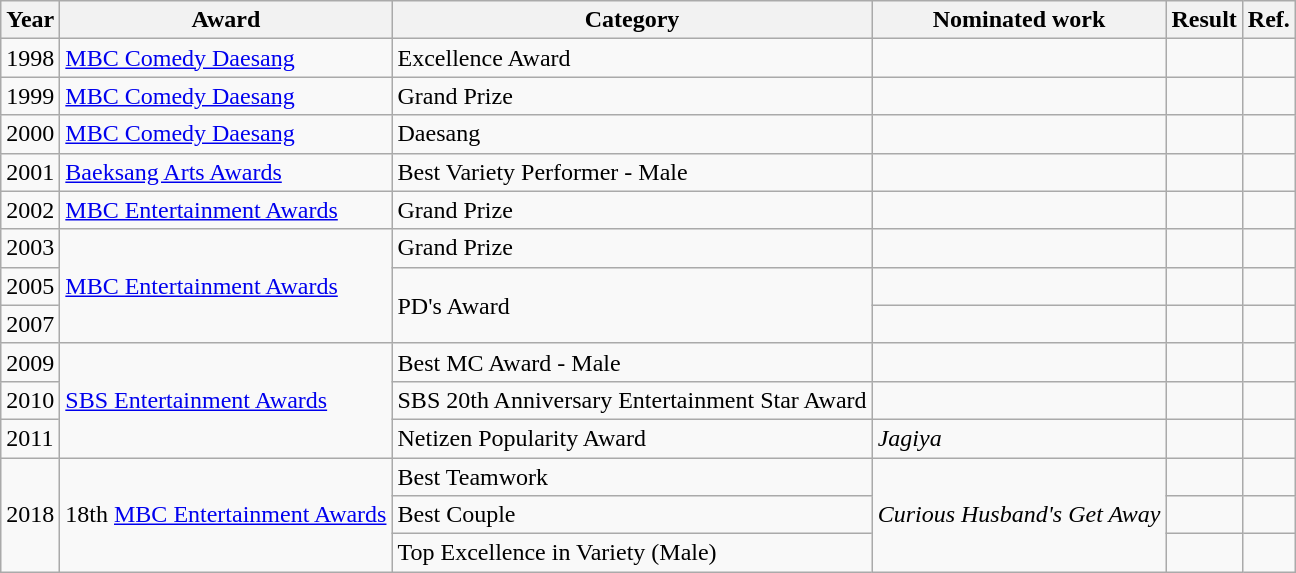<table class="wikitable">
<tr>
<th>Year</th>
<th>Award</th>
<th>Category</th>
<th>Nominated work</th>
<th>Result</th>
<th>Ref.</th>
</tr>
<tr>
<td>1998</td>
<td><a href='#'>MBC Comedy Daesang</a></td>
<td>Excellence Award</td>
<td></td>
<td></td>
<td></td>
</tr>
<tr>
<td>1999</td>
<td><a href='#'>MBC Comedy Daesang</a></td>
<td>Grand Prize</td>
<td></td>
<td></td>
<td></td>
</tr>
<tr>
<td>2000</td>
<td><a href='#'>MBC Comedy Daesang</a></td>
<td>Daesang</td>
<td></td>
<td></td>
<td></td>
</tr>
<tr>
<td>2001</td>
<td><a href='#'>Baeksang Arts Awards</a></td>
<td>Best Variety Performer - Male</td>
<td></td>
<td></td>
<td></td>
</tr>
<tr>
<td>2002</td>
<td><a href='#'>MBC Entertainment Awards</a></td>
<td>Grand Prize</td>
<td></td>
<td></td>
<td></td>
</tr>
<tr>
<td>2003</td>
<td rowspan="3"><a href='#'>MBC Entertainment Awards</a></td>
<td>Grand Prize</td>
<td></td>
<td></td>
<td></td>
</tr>
<tr>
<td>2005</td>
<td rowspan="2">PD's Award</td>
<td></td>
<td></td>
<td></td>
</tr>
<tr>
<td>2007</td>
<td></td>
<td></td>
<td></td>
</tr>
<tr>
<td>2009</td>
<td rowspan="3"><a href='#'>SBS Entertainment Awards</a></td>
<td>Best MC Award - Male</td>
<td></td>
<td></td>
<td></td>
</tr>
<tr>
<td>2010</td>
<td>SBS 20th Anniversary Entertainment Star Award</td>
<td></td>
<td></td>
<td></td>
</tr>
<tr>
<td>2011</td>
<td>Netizen Popularity Award</td>
<td><em>Jagiya</em></td>
<td></td>
<td></td>
</tr>
<tr>
<td rowspan="3">2018</td>
<td rowspan="3">18th <a href='#'>MBC Entertainment Awards</a></td>
<td>Best Teamwork</td>
<td rowspan="3"><em>Curious Husband's Get Away</em></td>
<td></td>
<td></td>
</tr>
<tr>
<td>Best Couple </td>
<td></td>
<td></td>
</tr>
<tr>
<td>Top Excellence in Variety (Male)</td>
<td></td>
<td></td>
</tr>
</table>
